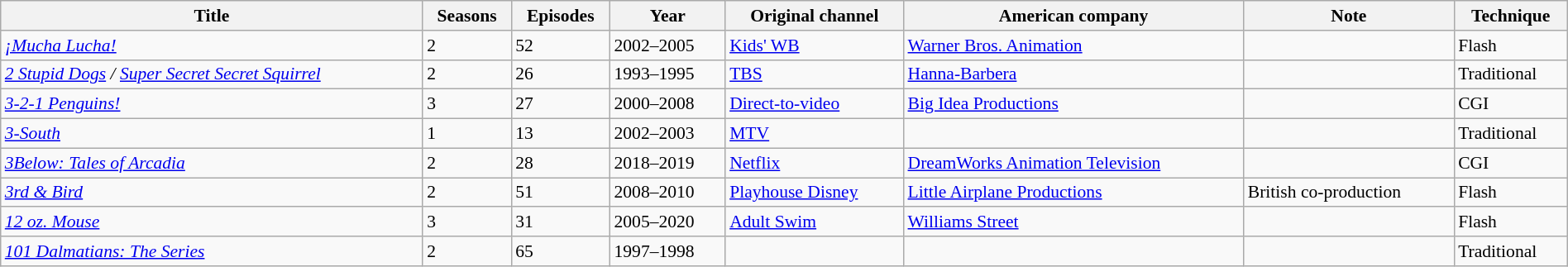<table class="wikitable sortable" style="text-align: left; font-size:90%; width:100%;">
<tr>
<th>Title</th>
<th>Seasons</th>
<th>Episodes</th>
<th>Year</th>
<th>Original channel</th>
<th>American company</th>
<th>Note</th>
<th>Technique</th>
</tr>
<tr>
<td><em><a href='#'>¡Mucha Lucha!</a></em></td>
<td>2</td>
<td>52</td>
<td>2002–2005</td>
<td><a href='#'>Kids' WB</a></td>
<td><a href='#'>Warner Bros. Animation</a></td>
<td></td>
<td>Flash</td>
</tr>
<tr>
<td><em><a href='#'>2 Stupid Dogs</a> / <a href='#'>Super Secret Secret Squirrel</a></em></td>
<td>2</td>
<td>26</td>
<td>1993–1995</td>
<td><a href='#'>TBS</a></td>
<td><a href='#'>Hanna-Barbera</a></td>
<td></td>
<td>Traditional</td>
</tr>
<tr>
<td><em><a href='#'>3-2-1 Penguins!</a></em></td>
<td>3</td>
<td>27</td>
<td>2000–2008</td>
<td><a href='#'>Direct-to-video</a></td>
<td><a href='#'>Big Idea Productions</a></td>
<td></td>
<td>CGI</td>
</tr>
<tr>
<td><em><a href='#'>3-South</a></em></td>
<td>1</td>
<td>13</td>
<td>2002–2003</td>
<td><a href='#'>MTV</a></td>
<td></td>
<td></td>
<td>Traditional</td>
</tr>
<tr>
<td><em><a href='#'>3Below: Tales of Arcadia</a></em></td>
<td>2</td>
<td>28</td>
<td>2018–2019</td>
<td><a href='#'>Netflix</a></td>
<td><a href='#'>DreamWorks Animation Television</a></td>
<td></td>
<td>CGI</td>
</tr>
<tr>
<td><em><a href='#'>3rd & Bird</a></em></td>
<td>2</td>
<td>51</td>
<td>2008–2010</td>
<td><a href='#'>Playhouse Disney</a></td>
<td><a href='#'>Little Airplane Productions</a></td>
<td>British co-production</td>
<td>Flash</td>
</tr>
<tr>
<td><em><a href='#'>12 oz. Mouse</a></em></td>
<td>3</td>
<td>31</td>
<td>2005–2020</td>
<td><a href='#'>Adult Swim</a></td>
<td><a href='#'>Williams Street</a></td>
<td></td>
<td>Flash</td>
</tr>
<tr>
<td><em><a href='#'>101 Dalmatians: The Series</a></em></td>
<td>2</td>
<td>65</td>
<td>1997–1998</td>
<td></td>
<td></td>
<td></td>
<td>Traditional</td>
</tr>
</table>
